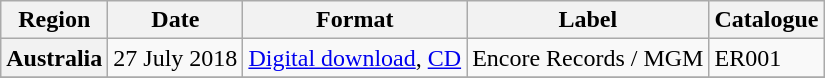<table class="wikitable plainrowheaders">
<tr>
<th scope="col">Region</th>
<th scope="col">Date</th>
<th scope="col">Format</th>
<th scope="col">Label</th>
<th scope="col">Catalogue</th>
</tr>
<tr>
<th scope="row">Australia</th>
<td>27 July 2018</td>
<td><a href='#'>Digital download</a>, <a href='#'>CD</a></td>
<td>Encore Records / MGM</td>
<td>ER001</td>
</tr>
<tr>
</tr>
</table>
